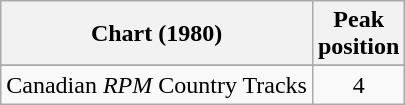<table class="wikitable">
<tr>
<th align="left">Chart (1980)</th>
<th align="center">Peak<br>position</th>
</tr>
<tr>
</tr>
<tr>
<td align="left">Canadian <em>RPM</em> Country Tracks</td>
<td align="center">4</td>
</tr>
</table>
